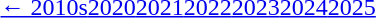<table id=toc class=toc summary=Contents>
<tr>
<th></th>
</tr>
<tr>
<td align=center><a href='#'>← 2010s</a><a href='#'>2020</a><a href='#'>2021</a><a href='#'>2022</a><a href='#'>2023</a><a href='#'>2024</a><a href='#'>2025</a></td>
</tr>
</table>
